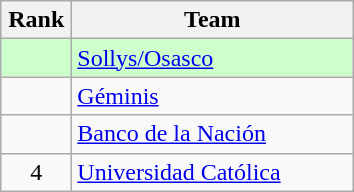<table class="wikitable" style="text-align: center;">
<tr>
<th width=40>Rank</th>
<th width=180>Team</th>
</tr>
<tr bgcolor=#ccffcc align=center>
<td></td>
<td style="text-align:left;"> <a href='#'>Sollys/Osasco</a></td>
</tr>
<tr align=center>
<td></td>
<td style="text-align:left;"> <a href='#'>Géminis</a></td>
</tr>
<tr align=center>
<td></td>
<td style="text-align:left;"> <a href='#'>Banco de la Nación</a></td>
</tr>
<tr align=center>
<td>4</td>
<td style="text-align:left;"> <a href='#'>Universidad Católica</a></td>
</tr>
</table>
